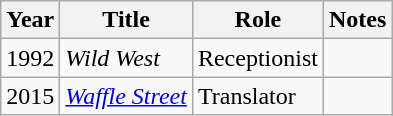<table class="wikitable sortable">
<tr>
<th>Year</th>
<th>Title</th>
<th>Role</th>
<th>Notes</th>
</tr>
<tr>
<td>1992</td>
<td><em>Wild West</em></td>
<td>Receptionist</td>
<td></td>
</tr>
<tr>
<td>2015</td>
<td><em><a href='#'>Waffle Street</a></em></td>
<td>Translator</td>
<td></td>
</tr>
</table>
